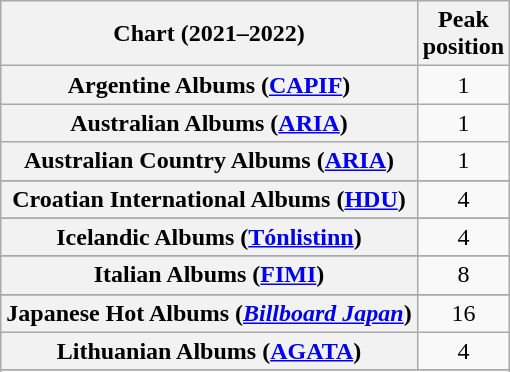<table class="wikitable sortable plainrowheaders" style="text-align:center">
<tr>
<th scope="col">Chart (2021–2022)</th>
<th scope="col">Peak<br>position</th>
</tr>
<tr>
<th scope="row">Argentine Albums (<a href='#'>CAPIF</a>)</th>
<td>1</td>
</tr>
<tr>
<th scope="row">Australian Albums (<a href='#'>ARIA</a>)</th>
<td>1</td>
</tr>
<tr>
<th scope="row">Australian Country Albums (<a href='#'>ARIA</a>)</th>
<td>1</td>
</tr>
<tr>
</tr>
<tr>
</tr>
<tr>
</tr>
<tr>
<th scope="row">Croatian International Albums (<a href='#'>HDU</a>)</th>
<td>4</td>
</tr>
<tr>
</tr>
<tr>
</tr>
<tr>
</tr>
<tr>
</tr>
<tr>
</tr>
<tr>
</tr>
<tr>
<th scope="row">Icelandic Albums (<a href='#'>Tónlistinn</a>)</th>
<td>4</td>
</tr>
<tr>
</tr>
<tr>
<th scope="row">Italian Albums (<a href='#'>FIMI</a>)</th>
<td>8</td>
</tr>
<tr>
</tr>
<tr>
<th scope="row">Japanese Hot Albums (<em><a href='#'>Billboard Japan</a></em>)</th>
<td>16</td>
</tr>
<tr>
<th scope="row">Lithuanian Albums (<a href='#'>AGATA</a>)</th>
<td>4</td>
</tr>
<tr>
</tr>
<tr>
</tr>
<tr>
</tr>
<tr>
</tr>
<tr>
</tr>
<tr>
</tr>
<tr>
</tr>
<tr>
</tr>
<tr>
</tr>
</table>
